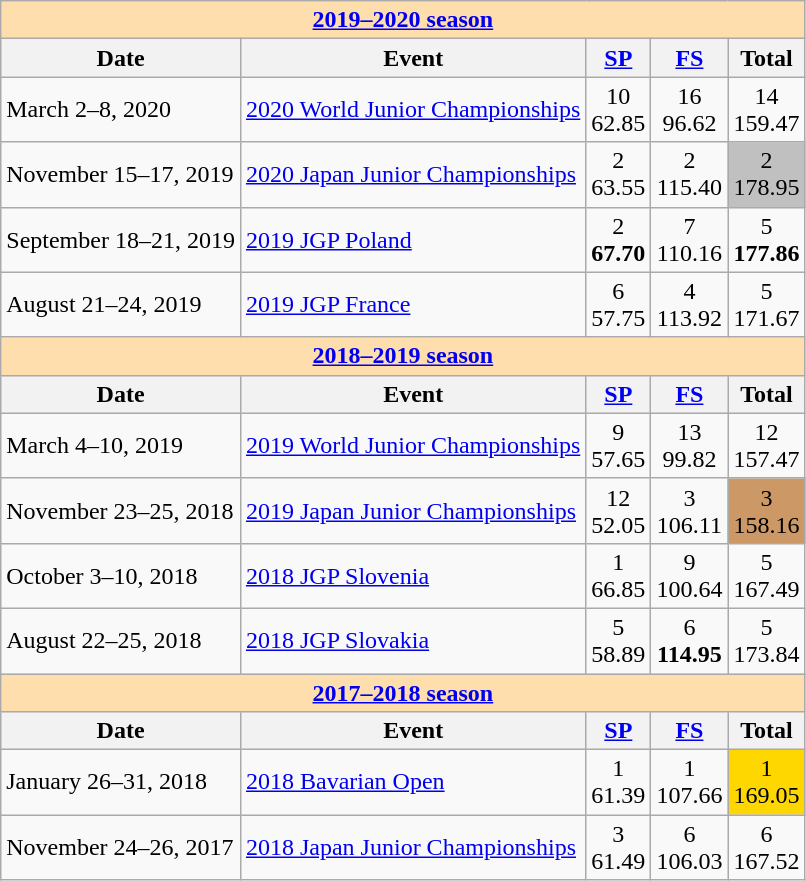<table class="wikitable">
<tr>
<td style="background-color: #ffdead; " colspan=5 align=center><a href='#'><strong>2019–2020 season</strong></a></td>
</tr>
<tr>
<th>Date</th>
<th>Event</th>
<th><a href='#'>SP</a></th>
<th><a href='#'>FS</a></th>
<th>Total</th>
</tr>
<tr>
<td>March 2–8, 2020</td>
<td><a href='#'>2020 World Junior Championships</a></td>
<td align=center>10 <br> 62.85</td>
<td align=center>16 <br> 96.62</td>
<td align=center>14 <br> 159.47</td>
</tr>
<tr>
<td>November 15–17, 2019</td>
<td><a href='#'>2020 Japan Junior Championships</a></td>
<td align=center>2 <br> 63.55</td>
<td align=center>2 <br> 115.40</td>
<td align=center bgcolor=silver>2 <br> 178.95</td>
</tr>
<tr>
<td>September 18–21, 2019</td>
<td><a href='#'>2019 JGP Poland</a></td>
<td align=center>2 <br> <strong>67.70</strong></td>
<td align=center>7 <br> 110.16</td>
<td align=center>5 <br> <strong>177.86</strong></td>
</tr>
<tr>
<td>August 21–24, 2019</td>
<td><a href='#'>2019 JGP France</a></td>
<td align=center>6 <br> 57.75</td>
<td align=center>4 <br> 113.92</td>
<td align=center>5 <br> 171.67</td>
</tr>
<tr>
<td style="background-color: #ffdead; " colspan=5 align=center><a href='#'><strong>2018–2019 season</strong></a></td>
</tr>
<tr>
<th>Date</th>
<th>Event</th>
<th><a href='#'>SP</a></th>
<th><a href='#'>FS</a></th>
<th>Total</th>
</tr>
<tr>
<td>March 4–10, 2019</td>
<td><a href='#'>2019 World Junior Championships</a></td>
<td align=center>9 <br> 57.65</td>
<td align=center>13 <br> 99.82</td>
<td align=center>12 <br> 157.47</td>
</tr>
<tr>
<td>November 23–25, 2018</td>
<td><a href='#'>2019 Japan Junior Championships</a></td>
<td align=center>12 <br> 52.05</td>
<td align=center>3 <br> 106.11</td>
<td align=center bgcolor=cc9966>3 <br> 158.16</td>
</tr>
<tr>
<td>October 3–10, 2018</td>
<td><a href='#'>2018 JGP Slovenia</a></td>
<td align=center>1 <br> 66.85</td>
<td align=center>9 <br> 100.64</td>
<td align=center>5 <br> 167.49</td>
</tr>
<tr>
<td>August 22–25, 2018</td>
<td><a href='#'>2018 JGP Slovakia</a></td>
<td align=center>5 <br> 58.89</td>
<td align=center>6 <br> <strong>114.95</strong></td>
<td align=center>5 <br> 173.84</td>
</tr>
<tr>
<td style="background-color: #ffdead; " colspan=5 align=center><a href='#'><strong>2017–2018 season</strong></a></td>
</tr>
<tr>
<th>Date</th>
<th>Event</th>
<th><a href='#'>SP</a></th>
<th><a href='#'>FS</a></th>
<th>Total</th>
</tr>
<tr>
<td>January 26–31, 2018</td>
<td><a href='#'>2018 Bavarian Open</a></td>
<td align=center>1 <br> 61.39</td>
<td align=center>1 <br> 107.66</td>
<td align=center bgcolor=gold>1 <br> 169.05</td>
</tr>
<tr>
<td>November 24–26, 2017</td>
<td><a href='#'>2018 Japan Junior Championships</a></td>
<td align=center>3 <br> 61.49</td>
<td align=center>6 <br> 106.03</td>
<td align=center>6 <br> 167.52</td>
</tr>
</table>
